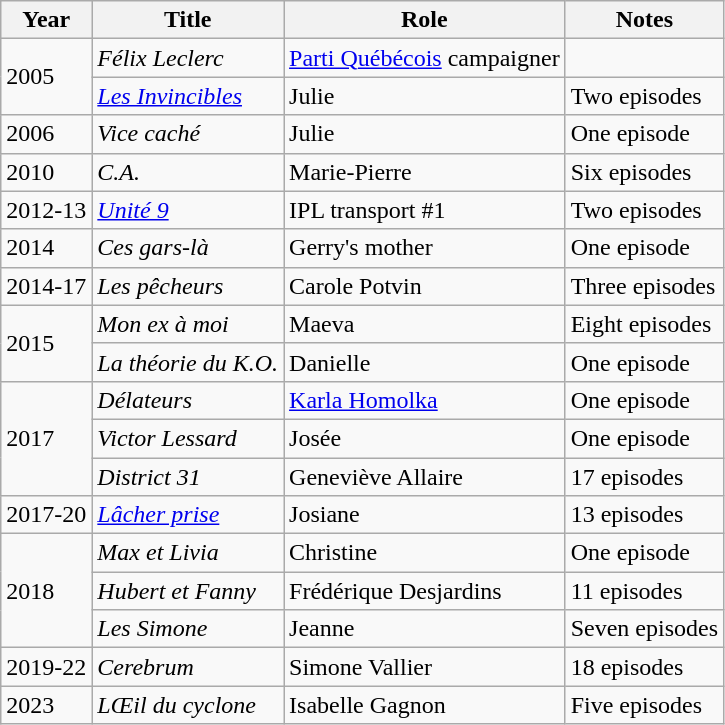<table class="wikitable">
<tr>
<th>Year</th>
<th>Title</th>
<th>Role</th>
<th>Notes</th>
</tr>
<tr>
<td rowspan=2>2005</td>
<td><em>Félix Leclerc</em></td>
<td><a href='#'>Parti Québécois</a> campaigner</td>
<td></td>
</tr>
<tr>
<td><em><a href='#'>Les Invincibles</a></em></td>
<td>Julie</td>
<td>Two episodes</td>
</tr>
<tr>
<td>2006</td>
<td><em>Vice caché</em></td>
<td>Julie</td>
<td>One episode</td>
</tr>
<tr>
<td>2010</td>
<td><em>C.A.</em></td>
<td>Marie-Pierre</td>
<td>Six episodes</td>
</tr>
<tr>
<td>2012-13</td>
<td><em><a href='#'>Unité 9</a></em></td>
<td>IPL transport #1</td>
<td>Two episodes</td>
</tr>
<tr>
<td>2014</td>
<td><em>Ces gars-là</em></td>
<td>Gerry's mother</td>
<td>One episode</td>
</tr>
<tr>
<td>2014-17</td>
<td><em>Les pêcheurs</em></td>
<td>Carole Potvin</td>
<td>Three episodes</td>
</tr>
<tr>
<td rowspan=2>2015</td>
<td><em>Mon ex à moi</em></td>
<td>Maeva</td>
<td>Eight episodes</td>
</tr>
<tr>
<td><em>La théorie du K.O.</em></td>
<td>Danielle</td>
<td>One episode</td>
</tr>
<tr>
<td rowspan=3>2017</td>
<td><em>Délateurs</em></td>
<td><a href='#'>Karla Homolka</a></td>
<td>One episode</td>
</tr>
<tr>
<td><em>Victor Lessard</em></td>
<td>Josée</td>
<td>One episode</td>
</tr>
<tr>
<td><em>District 31</em></td>
<td>Geneviève Allaire</td>
<td>17 episodes</td>
</tr>
<tr>
<td>2017-20</td>
<td><em><a href='#'>Lâcher prise</a></em></td>
<td>Josiane</td>
<td>13 episodes</td>
</tr>
<tr>
<td rowspan=3>2018</td>
<td><em>Max et Livia</em></td>
<td>Christine</td>
<td>One episode</td>
</tr>
<tr>
<td><em>Hubert et Fanny</em></td>
<td>Frédérique Desjardins</td>
<td>11 episodes</td>
</tr>
<tr>
<td><em>Les Simone</em></td>
<td>Jeanne</td>
<td>Seven episodes</td>
</tr>
<tr>
<td>2019-22</td>
<td><em>Cerebrum</em></td>
<td>Simone Vallier</td>
<td>18 episodes</td>
</tr>
<tr>
<td>2023</td>
<td><em>LŒil du cyclone</em></td>
<td>Isabelle Gagnon</td>
<td>Five episodes</td>
</tr>
</table>
